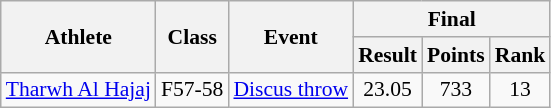<table class=wikitable style="font-size:90%">
<tr>
<th rowspan="2">Athlete</th>
<th rowspan="2">Class</th>
<th rowspan="2">Event</th>
<th colspan="3">Final</th>
</tr>
<tr>
<th>Result</th>
<th>Points</th>
<th>Rank</th>
</tr>
<tr>
<td><a href='#'>Tharwh Al Hajaj</a></td>
<td style="text-align:center;">F57-58</td>
<td><a href='#'>Discus throw</a></td>
<td style="text-align:center;">23.05</td>
<td style="text-align:center;">733</td>
<td style="text-align:center;">13</td>
</tr>
</table>
